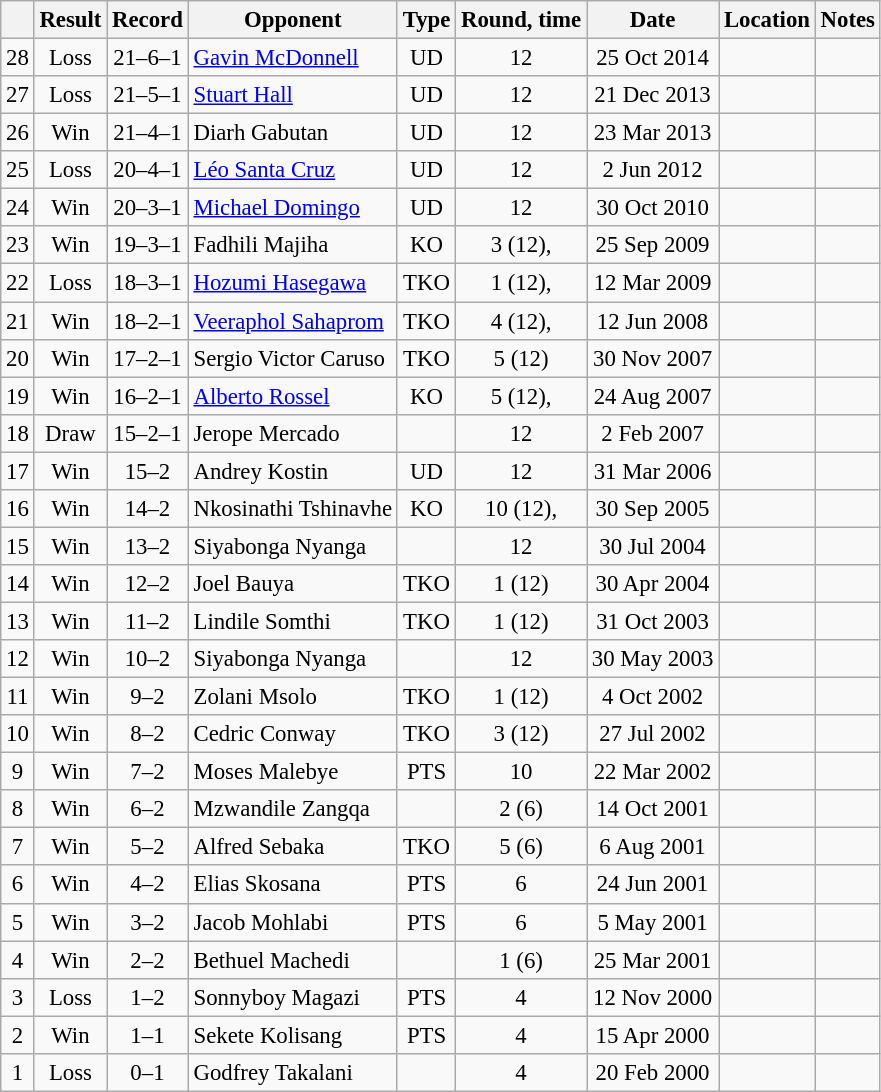<table class="wikitable" style="text-align:center; font-size:95%">
<tr>
<th></th>
<th>Result</th>
<th>Record</th>
<th>Opponent</th>
<th>Type</th>
<th>Round, time</th>
<th>Date</th>
<th>Location</th>
<th>Notes</th>
</tr>
<tr>
<td>28</td>
<td>Loss</td>
<td>21–6–1</td>
<td style="text-align:left;"><a href='#'>Gavin McDonnell</a></td>
<td>UD</td>
<td>12</td>
<td>25 Oct 2014</td>
<td style="text-align:left;"></td>
<td style="text-align:left;"></td>
</tr>
<tr>
<td>27</td>
<td>Loss</td>
<td>21–5–1</td>
<td style="text-align:left;"><a href='#'>Stuart Hall</a></td>
<td>UD</td>
<td>12</td>
<td>21 Dec 2013</td>
<td style="text-align:left;"></td>
<td style="text-align:left;"></td>
</tr>
<tr>
<td>26</td>
<td>Win</td>
<td>21–4–1</td>
<td style="text-align:left;">Diarh Gabutan</td>
<td>UD</td>
<td>12</td>
<td>23 Mar 2013</td>
<td style="text-align:left;"></td>
<td></td>
</tr>
<tr>
<td>25</td>
<td>Loss</td>
<td>20–4–1</td>
<td style="text-align:left;"><a href='#'>Léo Santa Cruz</a></td>
<td>UD</td>
<td>12</td>
<td>2 Jun 2012</td>
<td style="text-align:left;"></td>
<td style="text-align:left;"></td>
</tr>
<tr>
<td>24</td>
<td>Win</td>
<td>20–3–1</td>
<td style="text-align:left;"><a href='#'>Michael Domingo</a></td>
<td>UD</td>
<td>12</td>
<td>30 Oct 2010</td>
<td style="text-align:left;"></td>
<td></td>
</tr>
<tr>
<td>23</td>
<td>Win</td>
<td>19–3–1</td>
<td style="text-align:left;">Fadhili Majiha</td>
<td>KO</td>
<td>3 (12), </td>
<td>25 Sep 2009</td>
<td style="text-align:left;"></td>
<td style="text-align:left;"></td>
</tr>
<tr>
<td>22</td>
<td>Loss</td>
<td>18–3–1</td>
<td style="text-align:left;"><a href='#'>Hozumi Hasegawa</a></td>
<td>TKO</td>
<td>1 (12), </td>
<td>12 Mar 2009</td>
<td style="text-align:left;"></td>
<td style="text-align:left;"></td>
</tr>
<tr>
<td>21</td>
<td>Win</td>
<td>18–2–1</td>
<td style="text-align:left;"><a href='#'>Veeraphol Sahaprom</a></td>
<td>TKO</td>
<td>4 (12), </td>
<td>12 Jun 2008</td>
<td style="text-align:left;"></td>
<td style="text-align:left;"></td>
</tr>
<tr>
<td>20</td>
<td>Win</td>
<td>17–2–1</td>
<td style="text-align:left;">Sergio Victor Caruso</td>
<td>TKO</td>
<td>5 (12)</td>
<td>30 Nov 2007</td>
<td style="text-align:left;"></td>
<td style="text-align:left;"></td>
</tr>
<tr>
<td>19</td>
<td>Win</td>
<td>16–2–1</td>
<td style="text-align:left;"><a href='#'>Alberto Rossel</a></td>
<td>KO</td>
<td>5 (12), </td>
<td>24 Aug 2007</td>
<td style="text-align:left;"></td>
<td style="text-align:left;"></td>
</tr>
<tr>
<td>18</td>
<td>Draw</td>
<td>15–2–1</td>
<td style="text-align:left;">Jerope Mercado</td>
<td></td>
<td>12</td>
<td>2 Feb 2007</td>
<td style="text-align:left;"></td>
<td style="text-align:left;"></td>
</tr>
<tr>
<td>17</td>
<td>Win</td>
<td>15–2</td>
<td style="text-align:left;">Andrey Kostin</td>
<td>UD</td>
<td>12</td>
<td>31 Mar 2006</td>
<td style="text-align:left;"></td>
<td style="text-align:left;"></td>
</tr>
<tr>
<td>16</td>
<td>Win</td>
<td>14–2</td>
<td style="text-align:left;">Nkosinathi Tshinavhe</td>
<td>KO</td>
<td>10 (12), </td>
<td>30 Sep 2005</td>
<td style="text-align:left;"></td>
<td style="text-align:left;"></td>
</tr>
<tr>
<td>15</td>
<td>Win</td>
<td>13–2</td>
<td style="text-align:left;">Siyabonga Nyanga</td>
<td></td>
<td>12</td>
<td>30 Jul 2004</td>
<td style="text-align:left;"></td>
<td style="text-align:left;"></td>
</tr>
<tr>
<td>14</td>
<td>Win</td>
<td>12–2</td>
<td style="text-align:left;">Joel Bauya</td>
<td>TKO</td>
<td>1 (12)</td>
<td>30 Apr 2004</td>
<td style="text-align:left;"></td>
<td style="text-align:left;"></td>
</tr>
<tr>
<td>13</td>
<td>Win</td>
<td>11–2</td>
<td style="text-align:left;">Lindile Somthi</td>
<td>TKO</td>
<td>1 (12)</td>
<td>31 Oct 2003</td>
<td style="text-align:left;"></td>
<td style="text-align:left;"></td>
</tr>
<tr>
<td>12</td>
<td>Win</td>
<td>10–2</td>
<td style="text-align:left;">Siyabonga Nyanga</td>
<td></td>
<td>12</td>
<td>30 May 2003</td>
<td style="text-align:left;"></td>
<td style="text-align:left;"></td>
</tr>
<tr>
<td>11</td>
<td>Win</td>
<td>9–2</td>
<td style="text-align:left;">Zolani Msolo</td>
<td>TKO</td>
<td>1 (12)</td>
<td>4 Oct 2002</td>
<td style="text-align:left;"></td>
<td style="text-align:left;"></td>
</tr>
<tr>
<td>10</td>
<td>Win</td>
<td>8–2</td>
<td style="text-align:left;">Cedric Conway</td>
<td>TKO</td>
<td>3 (12)</td>
<td>27 Jul 2002</td>
<td style="text-align:left;"></td>
<td style="text-align:left;"></td>
</tr>
<tr>
<td>9</td>
<td>Win</td>
<td>7–2</td>
<td style="text-align:left;">Moses Malebye</td>
<td>PTS</td>
<td>10</td>
<td>22 Mar 2002</td>
<td style="text-align:left;"></td>
<td style="text-align:left;"></td>
</tr>
<tr>
<td>8</td>
<td>Win</td>
<td>6–2</td>
<td style="text-align:left;">Mzwandile Zangqa</td>
<td></td>
<td>2 (6)</td>
<td>14 Oct 2001</td>
<td style="text-align:left;"></td>
<td></td>
</tr>
<tr>
<td>7</td>
<td>Win</td>
<td>5–2</td>
<td style="text-align:left;">Alfred Sebaka</td>
<td>TKO</td>
<td>5 (6)</td>
<td>6 Aug 2001</td>
<td style="text-align:left;"></td>
<td></td>
</tr>
<tr>
<td>6</td>
<td>Win</td>
<td>4–2</td>
<td style="text-align:left;">Elias Skosana</td>
<td>PTS</td>
<td>6</td>
<td>24 Jun 2001</td>
<td style="text-align:left;"></td>
<td></td>
</tr>
<tr>
<td>5</td>
<td>Win</td>
<td>3–2</td>
<td style="text-align:left;">Jacob Mohlabi</td>
<td>PTS</td>
<td>6</td>
<td>5 May 2001</td>
<td style="text-align:left;"></td>
<td></td>
</tr>
<tr>
<td>4</td>
<td>Win</td>
<td>2–2</td>
<td style="text-align:left;">Bethuel Machedi</td>
<td></td>
<td>1 (6)</td>
<td>25 Mar 2001</td>
<td style="text-align:left;"></td>
<td></td>
</tr>
<tr>
<td>3</td>
<td>Loss</td>
<td>1–2</td>
<td style="text-align:left;">Sonnyboy Magazi</td>
<td>PTS</td>
<td>4</td>
<td>12 Nov 2000</td>
<td style="text-align:left;"></td>
<td></td>
</tr>
<tr>
<td>2</td>
<td>Win</td>
<td>1–1</td>
<td style="text-align:left;">Sekete Kolisang</td>
<td>PTS</td>
<td>4</td>
<td>15 Apr 2000</td>
<td style="text-align:left;"></td>
<td></td>
</tr>
<tr>
<td>1</td>
<td>Loss</td>
<td>0–1</td>
<td style="text-align:left;">Godfrey Takalani</td>
<td></td>
<td>4</td>
<td>20 Feb 2000</td>
<td style="text-align:left;"></td>
<td style="text-align:left;"></td>
</tr>
</table>
